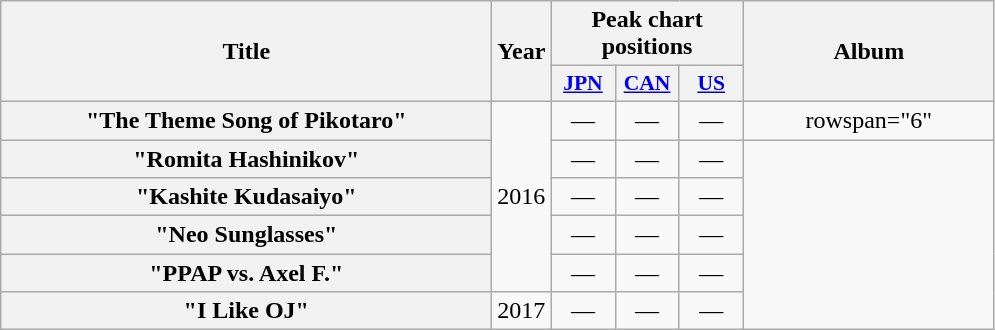<table class="wikitable plainrowheaders" style="text-align:center;">
<tr>
<th scope="col" rowspan="2" style="width:20em;">Title</th>
<th scope="col" rowspan="2" style="width:1em;">Year</th>
<th scope="col" colspan="3">Peak chart positions</th>
<th scope="col" rowspan="2" style="width:10em;">Album</th>
</tr>
<tr>
<th scope="col" style="width:2.5em;font-size:90%;"><a href='#'>JPN</a><br></th>
<th scope="col" style="width:2.5em;font-size:90%;"><a href='#'>CAN</a><br></th>
<th scope="col" style="width:2.5em;font-size:90%;"><a href='#'>US</a><br></th>
</tr>
<tr>
<th scope="row">"The Theme Song of Pikotaro"</th>
<td rowspan="5">2016</td>
<td>—</td>
<td>—</td>
<td>—</td>
<td>rowspan="6" </td>
</tr>
<tr>
<th scope="row">"Romita Hashinikov"</th>
<td>—</td>
<td>—</td>
<td>—</td>
</tr>
<tr>
<th scope="row">"Kashite Kudasaiyo"</th>
<td>—</td>
<td>—</td>
<td>—</td>
</tr>
<tr>
<th scope="row">"Neo Sunglasses"</th>
<td>—</td>
<td>—</td>
<td>—</td>
</tr>
<tr>
<th scope="row">"PPAP vs. Axel F."</th>
<td>—</td>
<td>—</td>
<td>—</td>
</tr>
<tr>
<th scope="row">"I Like OJ"</th>
<td>2017</td>
<td>—</td>
<td>—</td>
<td>—</td>
</tr>
</table>
